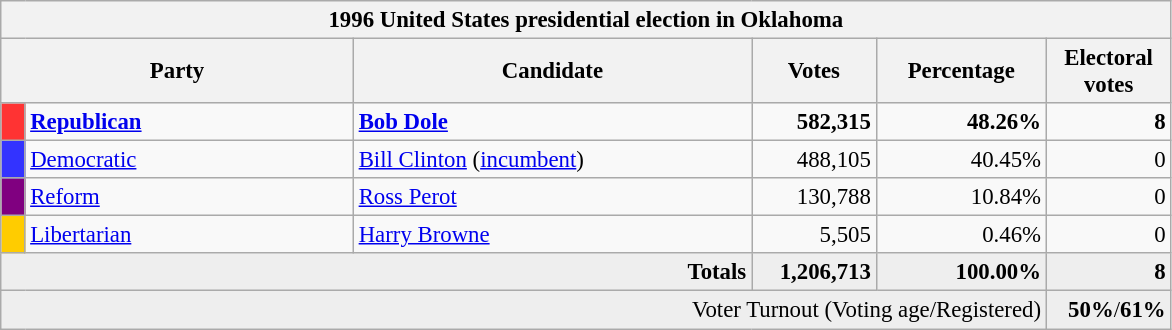<table class="wikitable" style="font-size: 95%;">
<tr>
<th colspan="7">1996 United States presidential election in Oklahoma</th>
</tr>
<tr>
<th colspan="2" style="width: 15em">Party</th>
<th style="width: 17em">Candidate</th>
<th style="width: 5em">Votes</th>
<th style="width: 7em">Percentage</th>
<th style="width: 5em">Electoral votes</th>
</tr>
<tr>
<th style="background-color:#FF3333; width: 3px"></th>
<td style="width: 130px"><strong><a href='#'>Republican</a></strong></td>
<td><strong><a href='#'>Bob Dole</a></strong></td>
<td align="right"><strong>582,315</strong></td>
<td align="right"><strong>48.26%</strong></td>
<td align="right"><strong>8</strong></td>
</tr>
<tr>
<th style="background-color:#3333FF; width: 3px"></th>
<td style="width: 130px"><a href='#'>Democratic</a></td>
<td><a href='#'>Bill Clinton</a> (<a href='#'>incumbent</a>)</td>
<td align="right">488,105</td>
<td align="right">40.45%</td>
<td align="right">0</td>
</tr>
<tr>
<th style="background-color:#800080; width: 3px"></th>
<td style="width: 130px"><a href='#'>Reform</a></td>
<td><a href='#'>Ross Perot</a></td>
<td align="right">130,788</td>
<td align="right">10.84%</td>
<td align="right">0</td>
</tr>
<tr>
<th style="background-color:#FFCC00; width: 3px"></th>
<td style="width: 130px"><a href='#'>Libertarian</a></td>
<td><a href='#'>Harry Browne</a></td>
<td align="right">5,505</td>
<td align="right">0.46%</td>
<td align="right">0</td>
</tr>
<tr bgcolor="#EEEEEE">
<td colspan="3" align="right"><strong>Totals</strong></td>
<td align="right"><strong>1,206,713</strong></td>
<td align="right"><strong>100.00%</strong></td>
<td align="right"><strong>8</strong></td>
</tr>
<tr bgcolor="#EEEEEE">
<td colspan="5" align="right">Voter Turnout (Voting age/Registered)</td>
<td colspan="1" align="right"><strong>50%</strong>/<strong>61%</strong></td>
</tr>
</table>
